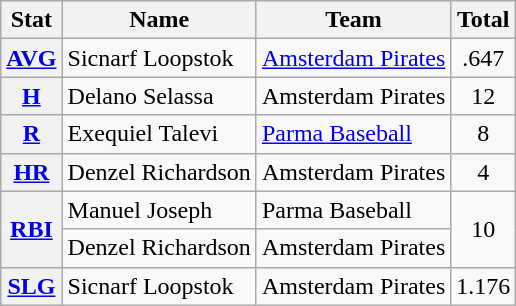<table class=wikitable>
<tr>
<th scope="col">Stat</th>
<th scope="col">Name</th>
<th scope="col">Team</th>
<th scope="col">Total</th>
</tr>
<tr>
<th scope="row"><a href='#'>AVG</a></th>
<td> Sicnarf Loopstok</td>
<td> <a href='#'>Amsterdam Pirates</a></td>
<td align=center>.647</td>
</tr>
<tr>
<th scope="row"><a href='#'>H</a></th>
<td> Delano Selassa</td>
<td> Amsterdam Pirates</td>
<td align=center>12</td>
</tr>
<tr>
<th scope="row"><a href='#'>R</a></th>
<td> Exequiel Talevi</td>
<td> <a href='#'>Parma Baseball</a></td>
<td align=center>8</td>
</tr>
<tr>
<th scope="row"><a href='#'>HR</a></th>
<td> Denzel Richardson</td>
<td> Amsterdam Pirates</td>
<td align=center>4</td>
</tr>
<tr>
<th scope="row" rowspan=2><a href='#'>RBI</a></th>
<td> Manuel Joseph</td>
<td> Parma Baseball</td>
<td align=center rowspan=2>10</td>
</tr>
<tr>
<td> Denzel Richardson</td>
<td> Amsterdam Pirates</td>
</tr>
<tr>
<th scope="row"><a href='#'>SLG</a></th>
<td> Sicnarf Loopstok</td>
<td> Amsterdam Pirates</td>
<td align=center>1.176</td>
</tr>
</table>
